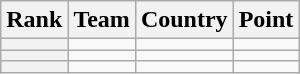<table class="wikitable sortable">
<tr>
<th>Rank</th>
<th>Team</th>
<th>Country</th>
<th>Point</th>
</tr>
<tr>
<th></th>
<td></td>
<td></td>
<td></td>
</tr>
<tr>
<th></th>
<td></td>
<td></td>
<td></td>
</tr>
<tr>
<th></th>
<td></td>
<td></td>
<td></td>
</tr>
</table>
